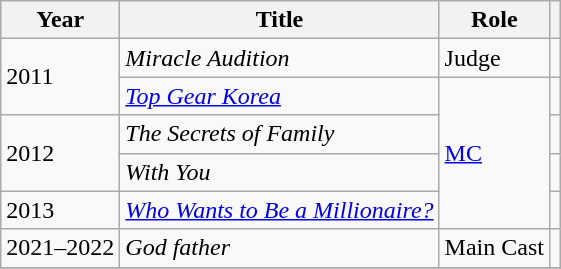<table class="wikitable">
<tr>
<th>Year</th>
<th>Title</th>
<th>Role</th>
<th scope="col" class="unsortable"></th>
</tr>
<tr>
<td rowspan=2>2011</td>
<td><em>Miracle Audition</em></td>
<td>Judge</td>
<td></td>
</tr>
<tr>
<td><em><a href='#'>Top Gear Korea</a></em></td>
<td rowspan="4"><a href='#'>MC</a></td>
<td></td>
</tr>
<tr>
<td rowspan=2>2012</td>
<td><em>The Secrets of Family</em></td>
<td></td>
</tr>
<tr>
<td><em>With You</em> </td>
<td></td>
</tr>
<tr>
<td>2013</td>
<td><em><a href='#'>Who Wants to Be a Millionaire?</a></em></td>
<td></td>
</tr>
<tr>
<td>2021–2022</td>
<td><em>God father</em></td>
<td>Main Cast</td>
<td></td>
</tr>
<tr>
</tr>
</table>
